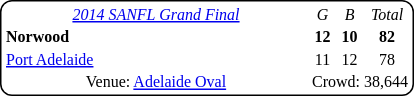<table style="margin-right:4px; margin-top:8px; float:left; border:1px #000 solid; border-radius:8px; background:#fff; font-family:Verdana; font-size:8pt; text-align:center;">
<tr>
<td width=200><em><a href='#'>2014 SANFL Grand Final</a></em></td>
<td><em>G</em></td>
<td><em>B</em></td>
<td><em>Total</em></td>
</tr>
<tr>
<td style="text-align:left"><strong>Norwood</strong></td>
<td><strong>12</strong></td>
<td><strong>10</strong></td>
<td><strong>82</strong></td>
</tr>
<tr>
<td style="text-align:left"><a href='#'>Port Adelaide</a></td>
<td>11</td>
<td>12</td>
<td>78</td>
</tr>
<tr>
<td>Venue: <a href='#'>Adelaide Oval</a></td>
<td colspan=3>Crowd: 38,644</td>
</tr>
</table>
